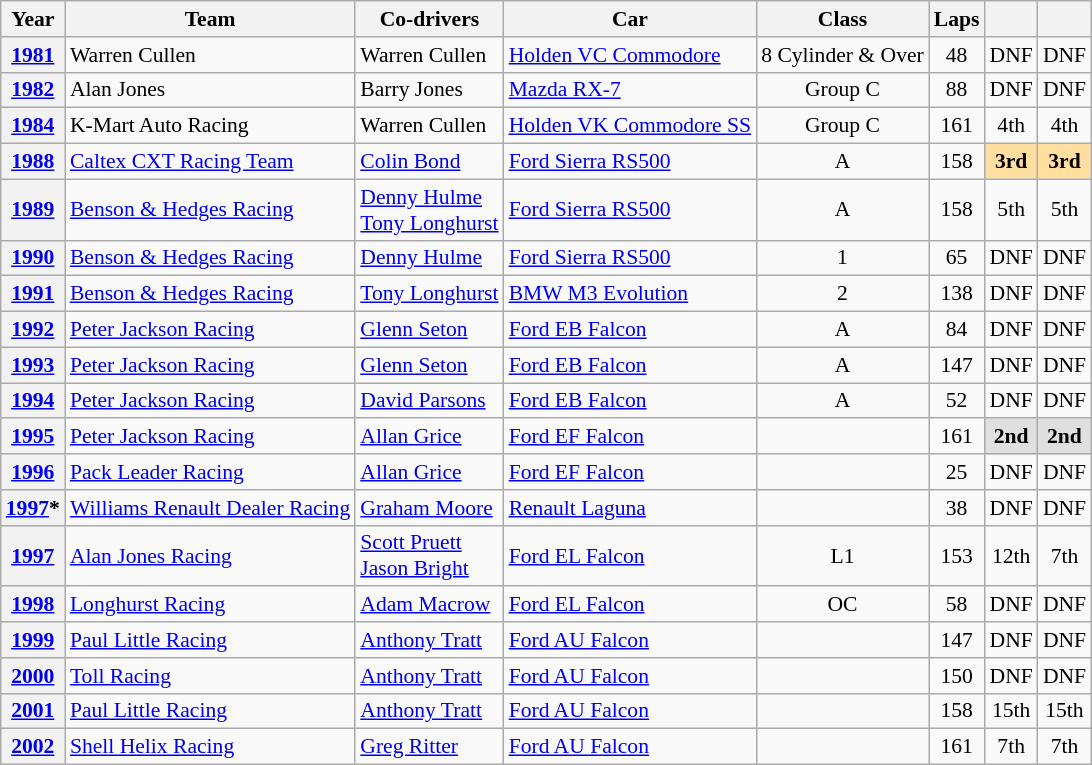<table class="wikitable" style="text-align:center; font-size:90%">
<tr>
<th>Year</th>
<th>Team</th>
<th>Co-drivers</th>
<th>Car</th>
<th>Class</th>
<th>Laps</th>
<th></th>
<th></th>
</tr>
<tr>
<th><a href='#'>1981</a></th>
<td align="left"> Warren Cullen</td>
<td align="left"> Warren Cullen</td>
<td align="left"><a href='#'>Holden VC Commodore</a></td>
<td>8 Cylinder & Over</td>
<td>48</td>
<td>DNF</td>
<td>DNF</td>
</tr>
<tr>
<th><a href='#'>1982</a></th>
<td align="left"> Alan Jones</td>
<td align="left"> Barry Jones</td>
<td align="left"><a href='#'>Mazda RX-7</a></td>
<td>Group C</td>
<td>88</td>
<td>DNF</td>
<td>DNF</td>
</tr>
<tr>
<th><a href='#'>1984</a></th>
<td align="left"> K-Mart Auto Racing</td>
<td align="left"> Warren Cullen</td>
<td align="left" nowrap><a href='#'>Holden VK Commodore SS</a></td>
<td>Group C</td>
<td>161</td>
<td>4th</td>
<td>4th</td>
</tr>
<tr>
<th><a href='#'>1988</a></th>
<td align="left"> <a href='#'>Caltex CXT Racing Team</a></td>
<td align="left"> <a href='#'>Colin Bond</a></td>
<td align="left"><a href='#'>Ford Sierra RS500</a></td>
<td>A</td>
<td>158</td>
<td style="background:#ffdf9f;"><strong>3rd</strong></td>
<td style="background:#ffdf9f;"><strong>3rd</strong></td>
</tr>
<tr>
<th><a href='#'>1989</a></th>
<td align="left"> <a href='#'>Benson & Hedges Racing</a></td>
<td align="left"> <a href='#'>Denny Hulme</a><br> <a href='#'>Tony Longhurst</a></td>
<td align="left"><a href='#'>Ford Sierra RS500</a></td>
<td>A</td>
<td>158</td>
<td>5th</td>
<td>5th</td>
</tr>
<tr>
<th><a href='#'>1990</a></th>
<td align="left"> <a href='#'>Benson & Hedges Racing</a></td>
<td align="left"> <a href='#'>Denny Hulme</a></td>
<td align="left"><a href='#'>Ford Sierra RS500</a></td>
<td>1</td>
<td>65</td>
<td>DNF</td>
<td>DNF</td>
</tr>
<tr>
<th><a href='#'>1991</a></th>
<td align="left"> <a href='#'>Benson & Hedges Racing</a></td>
<td align="left"> <a href='#'>Tony Longhurst</a></td>
<td align="left"><a href='#'>BMW M3 Evolution</a></td>
<td>2</td>
<td>138</td>
<td>DNF</td>
<td>DNF</td>
</tr>
<tr>
<th><a href='#'>1992</a></th>
<td align="left"> <a href='#'>Peter Jackson Racing</a></td>
<td align="left"> <a href='#'>Glenn Seton</a></td>
<td align="left"><a href='#'>Ford EB Falcon</a></td>
<td>A</td>
<td>84</td>
<td>DNF</td>
<td>DNF</td>
</tr>
<tr>
<th><a href='#'>1993</a></th>
<td align="left"> <a href='#'>Peter Jackson Racing</a></td>
<td align="left"> <a href='#'>Glenn Seton</a></td>
<td align="left"><a href='#'>Ford EB Falcon</a></td>
<td>A</td>
<td>147</td>
<td>DNF</td>
<td>DNF</td>
</tr>
<tr>
<th><a href='#'>1994</a></th>
<td align="left"> <a href='#'>Peter Jackson Racing</a></td>
<td align="left"> <a href='#'>David Parsons</a></td>
<td align="left"><a href='#'>Ford EB Falcon</a></td>
<td>A</td>
<td>52</td>
<td>DNF</td>
<td>DNF</td>
</tr>
<tr>
<th><a href='#'>1995</a></th>
<td align="left"> <a href='#'>Peter Jackson Racing</a></td>
<td align="left"> <a href='#'>Allan Grice</a></td>
<td align="left"><a href='#'>Ford EF Falcon</a></td>
<td></td>
<td>161</td>
<td style="background:#dfdfdf;"><strong>2nd</strong></td>
<td style="background:#dfdfdf;"><strong>2nd</strong></td>
</tr>
<tr>
<th><a href='#'>1996</a></th>
<td align="left"> <a href='#'>Pack Leader Racing</a></td>
<td align="left"> <a href='#'>Allan Grice</a></td>
<td align="left"><a href='#'>Ford EF Falcon</a></td>
<td></td>
<td>25</td>
<td>DNF</td>
<td>DNF</td>
</tr>
<tr>
<th><a href='#'>1997</a>*</th>
<td align="left" nowrap> <a href='#'>Williams Renault Dealer Racing</a></td>
<td align="left" nowrap> <a href='#'>Graham Moore</a></td>
<td align="left" nowrap><a href='#'>Renault Laguna</a></td>
<td></td>
<td>38</td>
<td>DNF</td>
<td>DNF</td>
</tr>
<tr>
<th><a href='#'>1997</a></th>
<td align="left"> <a href='#'>Alan Jones Racing</a></td>
<td align="left"> <a href='#'>Scott Pruett</a><br> <a href='#'>Jason Bright</a></td>
<td align="left"><a href='#'>Ford EL Falcon</a></td>
<td>L1</td>
<td>153</td>
<td>12th</td>
<td>7th</td>
</tr>
<tr>
<th><a href='#'>1998</a></th>
<td align="left"> <a href='#'>Longhurst Racing</a></td>
<td align="left"> <a href='#'>Adam Macrow</a></td>
<td align="left"><a href='#'>Ford EL Falcon</a></td>
<td>OC</td>
<td>58</td>
<td>DNF</td>
<td>DNF</td>
</tr>
<tr>
<th><a href='#'>1999</a></th>
<td align="left"> <a href='#'>Paul Little Racing</a></td>
<td align="left"> <a href='#'>Anthony Tratt</a></td>
<td align="left"><a href='#'>Ford AU Falcon</a></td>
<td></td>
<td>147</td>
<td>DNF</td>
<td>DNF</td>
</tr>
<tr>
<th><a href='#'>2000</a></th>
<td align="left"> <a href='#'>Toll Racing</a></td>
<td align="left"> <a href='#'>Anthony Tratt</a></td>
<td align="left"><a href='#'>Ford AU Falcon</a></td>
<td></td>
<td>150</td>
<td>DNF</td>
<td>DNF</td>
</tr>
<tr>
<th><a href='#'>2001</a></th>
<td align="left"> <a href='#'>Paul Little Racing</a></td>
<td align="left"> <a href='#'>Anthony Tratt</a></td>
<td align="left"><a href='#'>Ford AU Falcon</a></td>
<td></td>
<td>158</td>
<td>15th</td>
<td>15th</td>
</tr>
<tr>
<th><a href='#'>2002</a></th>
<td align="left"> <a href='#'>Shell Helix Racing</a></td>
<td align="left"> <a href='#'>Greg Ritter</a></td>
<td align="left"><a href='#'>Ford AU Falcon</a></td>
<td></td>
<td>161</td>
<td>7th</td>
<td>7th</td>
</tr>
</table>
